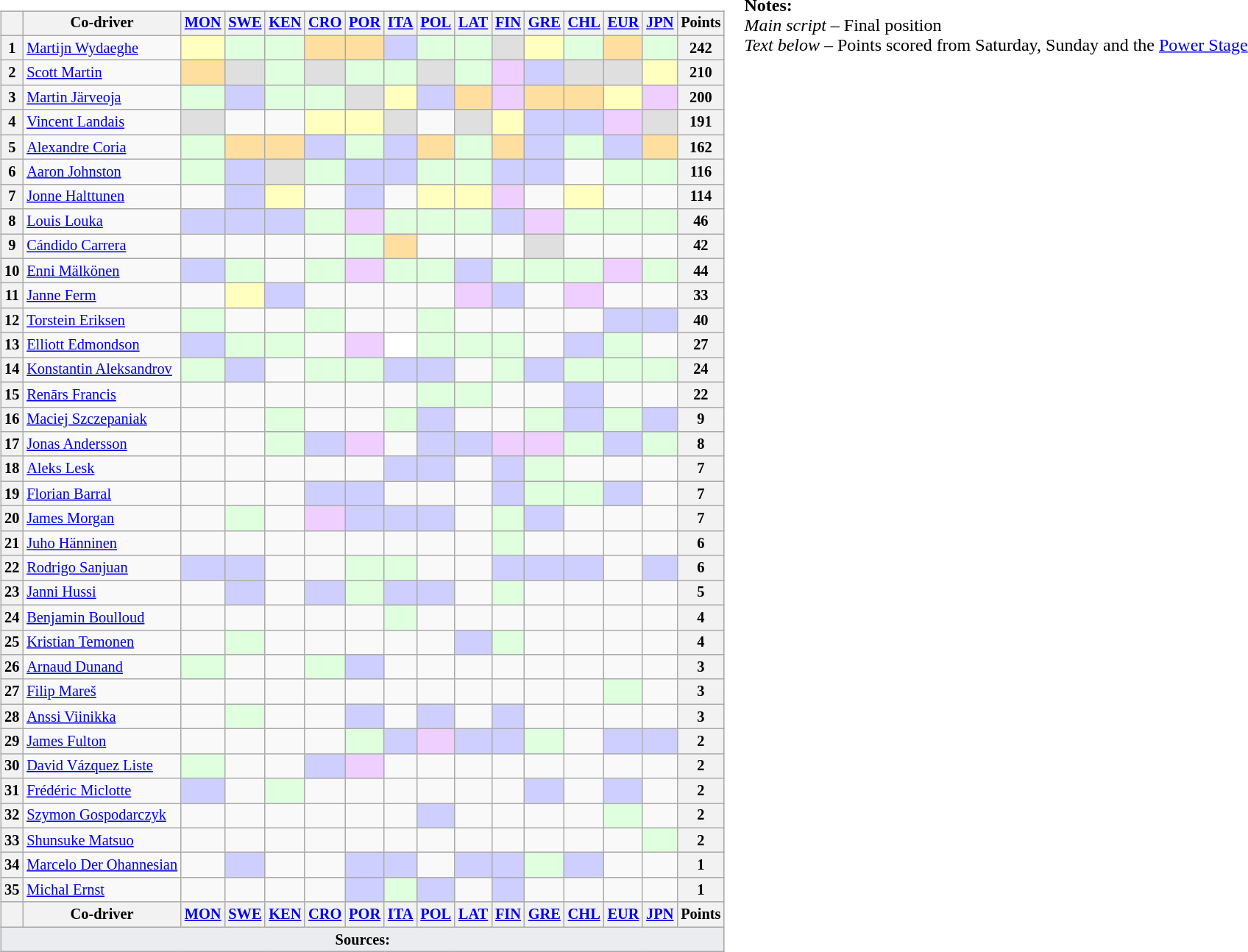<table>
<tr>
<td valign="top"><br><table class="wikitable" style="font-size: 85%; text-align: center">
<tr valign="top">
<th valign="middle"></th>
<th valign="middle">Co-driver</th>
<th><a href='#'>MON</a><br></th>
<th><a href='#'>SWE</a><br></th>
<th><a href='#'>KEN</a><br></th>
<th><a href='#'>CRO</a><br></th>
<th><a href='#'>POR</a><br></th>
<th><a href='#'>ITA</a><br></th>
<th><a href='#'>POL</a><br></th>
<th><a href='#'>LAT</a><br></th>
<th><a href='#'>FIN</a><br></th>
<th><a href='#'>GRE</a><br></th>
<th><a href='#'>CHL</a><br></th>
<th><a href='#'>EUR</a><br></th>
<th><a href='#'>JPN</a><br></th>
<th valign="middle">Points</th>
</tr>
<tr>
<th>1</th>
<td align="left" nowrap> <a href='#'>Martijn Wydaeghe</a></td>
<td style="background:#ffffbf"></td>
<td style="background:#dfffdf"></td>
<td style="background:#dfffdf"></td>
<td style="background:#ffdf9f"></td>
<td style="background:#ffdf9f"></td>
<td style="background:#cfcfff"></td>
<td style="background:#dfffdf"></td>
<td style="background:#dfffdf"></td>
<td style="background:#dfdfdf"></td>
<td style="background:#ffffbf"></td>
<td style="background:#dfffdf"></td>
<td style="background:#ffdf9f"></td>
<td style="background:#dfffdf"></td>
<th>242</th>
</tr>
<tr>
<th>2</th>
<td align="left" nowrap> <a href='#'>Scott Martin</a></td>
<td style="background:#ffdf9f"></td>
<td style="background:#dfdfdf"></td>
<td style="background:#dfffdf"></td>
<td style="background:#dfdfdf"></td>
<td style="background:#dfffdf"></td>
<td style="background:#dfffdf"></td>
<td style="background:#dfdfdf"></td>
<td style="background:#dfffdf"></td>
<td style="background:#efcfff"></td>
<td style="background:#cfcfff"></td>
<td style="background:#dfdfdf"></td>
<td style="background:#dfdfdf"></td>
<td style="background:#ffffbf"></td>
<th>210</th>
</tr>
<tr>
<th>3</th>
<td align="left" nowrap> <a href='#'>Martin Järveoja</a></td>
<td style="background:#dfffdf"></td>
<td style="background:#cfcfff"></td>
<td style="background:#dfffdf"></td>
<td style="background:#dfffdf"></td>
<td style="background:#dfdfdf"></td>
<td style="background:#ffffbf"></td>
<td style="background:#cfcfff"></td>
<td style="background:#ffdf9f"></td>
<td style="background:#efcfff"></td>
<td style="background:#ffdf9f"></td>
<td style="background:#ffdf9f"></td>
<td style="background:#ffffbf"></td>
<td style="background:#efcfff"></td>
<th>200</th>
</tr>
<tr>
<th>4</th>
<td align="left" nowrap> <a href='#'>Vincent Landais</a></td>
<td style="background:#dfdfdf"></td>
<td></td>
<td></td>
<td style="background:#ffffbf"></td>
<td style="background:#ffffbf"></td>
<td style="background:#dfdfdf"></td>
<td></td>
<td style="background:#dfdfdf"></td>
<td style="background:#ffffbf"></td>
<td style="background:#cfcfff"></td>
<td style="background:#cfcfff"></td>
<td style="background:#efcfff"></td>
<td style="background:#dfdfdf"></td>
<th>191</th>
</tr>
<tr>
<th>5</th>
<td align="left" nowrap> <a href='#'>Alexandre Coria</a></td>
<td style="background:#dfffdf"></td>
<td style="background:#ffdf9f"></td>
<td style="background:#ffdf9f"></td>
<td style="background:#cfcfff"></td>
<td style="background:#dfffdf"></td>
<td style="background:#cfcfff"></td>
<td style="background:#ffdf9f"></td>
<td style="background:#dfffdf"></td>
<td style="background:#ffdf9f"></td>
<td style="background:#cfcfff"></td>
<td style="background:#dfffdf"></td>
<td style="background:#cfcfff"></td>
<td style="background:#ffdf9f"></td>
<th>162</th>
</tr>
<tr>
<th>6</th>
<td align="left" nowrap> <a href='#'>Aaron Johnston</a></td>
<td style="background:#dfffdf"></td>
<td style="background:#cfcfff"></td>
<td style="background:#dfdfdf"></td>
<td style="background:#dfffdf"></td>
<td style="background:#cfcfff"></td>
<td style="background:#cfcfff"></td>
<td style="background:#dfffdf"></td>
<td style="background:#dfffdf"></td>
<td style="background:#cfcfff"></td>
<td style="background:#cfcfff"></td>
<td></td>
<td style="background:#dfffdf"></td>
<td style="background:#dfffdf"></td>
<th>116</th>
</tr>
<tr>
<th>7</th>
<td align="left" nowrap> <a href='#'>Jonne Halttunen</a></td>
<td></td>
<td style="background:#cfcfff"></td>
<td style="background:#ffffbf"></td>
<td></td>
<td style="background:#cfcfff"></td>
<td></td>
<td style="background:#ffffbf"></td>
<td style="background:#ffffbf"></td>
<td style="background:#efcfff"></td>
<td></td>
<td style="background:#ffffbf"></td>
<td></td>
<td></td>
<th>114</th>
</tr>
<tr>
<th>8</th>
<td align="left" nowrap> <a href='#'>Louis Louka</a></td>
<td style="background:#cfcfff"></td>
<td style="background:#cfcfff"></td>
<td style="background:#cfcfff"></td>
<td style="background:#dfffdf"></td>
<td style="background:#efcfff"></td>
<td style="background:#dfffdf"></td>
<td style="background:#dfffdf"></td>
<td style="background:#dfffdf"></td>
<td style="background:#cfcfff"></td>
<td style="background:#efcfff"></td>
<td style="background:#dfffdf"></td>
<td style="background:#dfffdf"></td>
<td style="background:#dfffdf"></td>
<th>46</th>
</tr>
<tr>
<th>9</th>
<td align="left" nowrap> <a href='#'>Cándido Carrera</a></td>
<td></td>
<td></td>
<td></td>
<td></td>
<td style="background:#dfffdf"></td>
<td style="background:#ffdf9f"></td>
<td></td>
<td></td>
<td></td>
<td style="background:#dfdfdf"></td>
<td></td>
<td></td>
<td></td>
<th>42</th>
</tr>
<tr>
<th>10</th>
<td align="left" nowrap> <a href='#'>Enni Mälkönen</a></td>
<td style="background:#cfcfff"></td>
<td style="background:#dfffdf"></td>
<td></td>
<td style="background:#dfffdf"></td>
<td style="background:#efcfff"></td>
<td style="background:#dfffdf"></td>
<td style="background:#dfffdf"></td>
<td style="background:#cfcfff"></td>
<td style="background:#dfffdf"></td>
<td style="background:#dfffdf"></td>
<td style="background:#dfffdf"></td>
<td style="background:#efcfff"></td>
<td style="background:#dfffdf"></td>
<th>44</th>
</tr>
<tr>
<th>11</th>
<td align="left" nowrap> <a href='#'>Janne Ferm</a></td>
<td></td>
<td style="background:#ffffbf"></td>
<td style="background:#cfcfff"></td>
<td></td>
<td></td>
<td></td>
<td></td>
<td style="background:#efcfff"></td>
<td style="background:#cfcfff"></td>
<td></td>
<td style="background:#efcfff"></td>
<td></td>
<td></td>
<th>33</th>
</tr>
<tr>
<th>12</th>
<td align="left" nowrap> <a href='#'>Torstein Eriksen</a></td>
<td style="background:#dfffdf"></td>
<td></td>
<td></td>
<td style="background:#dfffdf"></td>
<td></td>
<td></td>
<td style="background:#dfffdf"></td>
<td></td>
<td></td>
<td></td>
<td></td>
<td style="background:#cfcfff"></td>
<td style="background:#cfcfff"></td>
<th>40</th>
</tr>
<tr>
<th>13</th>
<td align="left" nowrap> <a href='#'>Elliott Edmondson</a></td>
<td style="background:#cfcfff"></td>
<td style="background:#dfffdf"></td>
<td style="background:#dfffdf"></td>
<td></td>
<td style="background:#efcfff"></td>
<td style="background:white"></td>
<td style="background:#dfffdf"></td>
<td style="background:#dfffdf"></td>
<td style="background:#dfffdf"></td>
<td></td>
<td style="background:#cfcfff"></td>
<td style="background:#dfffdf"></td>
<td></td>
<th>27</th>
</tr>
<tr>
<th>14</th>
<td align="left" nowrap> <a href='#'>Konstantin Aleksandrov</a></td>
<td style="background:#dfffdf"></td>
<td style="background:#cfcfff"></td>
<td></td>
<td style="background:#dfffdf"></td>
<td style="background:#dfffdf"></td>
<td style="background:#cfcfff"></td>
<td style="background:#cfcfff"></td>
<td></td>
<td style="background:#dfffdf"></td>
<td style="background:#cfcfff"></td>
<td style="background:#dfffdf"></td>
<td style="background:#dfffdf"></td>
<td style="background:#dfffdf"></td>
<th>24</th>
</tr>
<tr>
<th>15</th>
<td align="left" nowrap> <a href='#'>Renārs Francis</a></td>
<td></td>
<td></td>
<td></td>
<td></td>
<td></td>
<td></td>
<td style="background:#dfffdf"></td>
<td style="background:#dfffdf"></td>
<td></td>
<td></td>
<td style="background:#cfcfff"></td>
<td></td>
<td></td>
<th>22</th>
</tr>
<tr>
<th>16</th>
<td align="left" nowrap> <a href='#'>Maciej Szczepaniak</a></td>
<td></td>
<td></td>
<td style="background:#dfffdf"></td>
<td></td>
<td></td>
<td style="background:#dfffdf"></td>
<td style="background:#cfcfff"></td>
<td></td>
<td></td>
<td style="background:#dfffdf"></td>
<td style="background:#cfcfff"></td>
<td style="background:#dfffdf"></td>
<td style="background:#cfcfff"></td>
<th>9</th>
</tr>
<tr>
<th>17</th>
<td align="left" nowrap> <a href='#'>Jonas Andersson</a></td>
<td></td>
<td></td>
<td style="background:#dfffdf"></td>
<td style="background:#cfcfff"></td>
<td style="background:#efcfff"></td>
<td></td>
<td style="background:#cfcfff"></td>
<td style="background:#cfcfff"></td>
<td style="background:#efcfff"></td>
<td style="background:#efcfff"></td>
<td style="background:#dfffdf"></td>
<td style="background:#cfcfff"></td>
<td style="background:#dfffdf"></td>
<th>8</th>
</tr>
<tr>
<th>18</th>
<td align="left" nowrap> <a href='#'>Aleks Lesk</a></td>
<td></td>
<td></td>
<td></td>
<td></td>
<td></td>
<td style="background:#cfcfff"></td>
<td style="background:#cfcfff"></td>
<td></td>
<td style="background:#cfcfff"></td>
<td style="background:#dfffdf"></td>
<td></td>
<td></td>
<td></td>
<th>7</th>
</tr>
<tr>
<th>19</th>
<td align="left" nowrap> <a href='#'>Florian Barral</a></td>
<td></td>
<td></td>
<td></td>
<td style="background:#cfcfff"></td>
<td style="background:#cfcfff"></td>
<td></td>
<td></td>
<td></td>
<td style="background:#cfcfff"></td>
<td style="background:#dfffdf"></td>
<td style="background:#dfffdf"></td>
<td style="background:#cfcfff"></td>
<td></td>
<th>7</th>
</tr>
<tr>
<th>20</th>
<td align="left" nowrap> <a href='#'>James Morgan</a></td>
<td></td>
<td style="background:#dfffdf"></td>
<td></td>
<td style="background:#efcfff"></td>
<td style="background:#cfcfff"></td>
<td style="background:#cfcfff"></td>
<td style="background:#cfcfff"></td>
<td></td>
<td style="background:#dfffdf"></td>
<td style="background:#cfcfff"></td>
<td></td>
<td></td>
<td></td>
<th>7</th>
</tr>
<tr>
<th>21</th>
<td align="left" nowrap> <a href='#'>Juho Hänninen</a></td>
<td></td>
<td></td>
<td></td>
<td></td>
<td></td>
<td></td>
<td></td>
<td></td>
<td style="background:#dfffdf"></td>
<td></td>
<td></td>
<td></td>
<td></td>
<th>6</th>
</tr>
<tr>
<th>22</th>
<td align="left" nowrap> <a href='#'>Rodrigo Sanjuan</a></td>
<td style="background:#cfcfff"></td>
<td style="background:#cfcfff"></td>
<td></td>
<td></td>
<td style="background:#dfffdf"></td>
<td style="background:#dfffdf"></td>
<td></td>
<td></td>
<td style="background:#cfcfff"></td>
<td style="background:#cfcfff"></td>
<td style="background:#cfcfff"></td>
<td></td>
<td style="background:#cfcfff"></td>
<th>6</th>
</tr>
<tr>
<th>23</th>
<td align="left" nowrap> <a href='#'>Janni Hussi</a></td>
<td></td>
<td style="background:#cfcfff"></td>
<td></td>
<td style="background:#cfcfff"></td>
<td style="background:#dfffdf"></td>
<td style="background:#cfcfff"></td>
<td style="background:#cfcfff"></td>
<td></td>
<td style="background:#dfffdf"></td>
<td></td>
<td></td>
<td></td>
<td></td>
<th>5</th>
</tr>
<tr>
<th>24</th>
<td align="left" nowrap> <a href='#'>Benjamin Boulloud</a></td>
<td></td>
<td></td>
<td></td>
<td></td>
<td></td>
<td style="background:#dfffdf"></td>
<td></td>
<td></td>
<td></td>
<td></td>
<td></td>
<td></td>
<td></td>
<th>4</th>
</tr>
<tr>
<th>25</th>
<td align="left" nowrap> <a href='#'>Kristian Temonen</a></td>
<td></td>
<td style="background:#dfffdf"></td>
<td></td>
<td></td>
<td></td>
<td></td>
<td></td>
<td style="background:#cfcfff"></td>
<td style="background:#dfffdf"></td>
<td></td>
<td></td>
<td></td>
<td></td>
<th>4</th>
</tr>
<tr>
<th>26</th>
<td align="left" nowrap> <a href='#'>Arnaud Dunand</a></td>
<td style="background:#dfffdf"></td>
<td></td>
<td></td>
<td style="background:#dfffdf"></td>
<td style="background:#cfcfff"></td>
<td></td>
<td></td>
<td></td>
<td></td>
<td></td>
<td></td>
<td></td>
<td></td>
<th>3</th>
</tr>
<tr>
<th>27</th>
<td align="left" nowrap> <a href='#'>Filip Mareš</a></td>
<td></td>
<td></td>
<td></td>
<td></td>
<td></td>
<td></td>
<td></td>
<td></td>
<td></td>
<td></td>
<td></td>
<td style="background:#dfffdf"></td>
<td></td>
<th>3</th>
</tr>
<tr>
<th>28</th>
<td align="left" nowrap> <a href='#'>Anssi Viinikka</a></td>
<td></td>
<td style="background:#dfffdf"></td>
<td></td>
<td></td>
<td style="background:#cfcfff"></td>
<td></td>
<td style="background:#cfcfff"></td>
<td></td>
<td style="background:#cfcfff"></td>
<td></td>
<td></td>
<td></td>
<td></td>
<th>3</th>
</tr>
<tr>
<th>29</th>
<td align="left" nowrap> <a href='#'>James Fulton</a></td>
<td></td>
<td></td>
<td></td>
<td></td>
<td style="background:#dfffdf"></td>
<td style="background:#cfcfff"></td>
<td style="background:#efcfff"></td>
<td style="background:#cfcfff"></td>
<td style="background:#cfcfff"></td>
<td style="background:#dfffdf"></td>
<td></td>
<td style="background:#cfcfff"></td>
<td style="background:#cfcfff"></td>
<th>2</th>
</tr>
<tr>
<th>30</th>
<td align="left" nowrap> <a href='#'>David Vázquez Liste</a></td>
<td style="background:#dfffdf"></td>
<td></td>
<td></td>
<td style="background:#cfcfff"></td>
<td style="background:#efcfff"></td>
<td></td>
<td></td>
<td></td>
<td></td>
<td></td>
<td></td>
<td></td>
<td></td>
<th>2</th>
</tr>
<tr>
<th>31</th>
<td align="left" nowrap> <a href='#'>Frédéric Miclotte</a></td>
<td style="background:#cfcfff"></td>
<td></td>
<td style="background:#dfffdf"></td>
<td></td>
<td></td>
<td></td>
<td></td>
<td></td>
<td></td>
<td style="background:#cfcfff"></td>
<td></td>
<td style="background:#cfcfff"></td>
<td></td>
<th>2</th>
</tr>
<tr>
<th>32</th>
<td align="left" nowrap> <a href='#'>Szymon Gospodarczyk</a></td>
<td></td>
<td></td>
<td></td>
<td></td>
<td></td>
<td></td>
<td style="background:#cfcfff"></td>
<td></td>
<td></td>
<td></td>
<td></td>
<td style="background:#dfffdf"></td>
<td></td>
<th>2</th>
</tr>
<tr>
<th>33</th>
<td align="left" nowrap> <a href='#'>Shunsuke Matsuo</a></td>
<td></td>
<td></td>
<td></td>
<td></td>
<td></td>
<td></td>
<td></td>
<td></td>
<td></td>
<td></td>
<td></td>
<td></td>
<td style="background:#dfffdf"></td>
<th>2</th>
</tr>
<tr>
<th>34</th>
<td align="left" nowrap> <a href='#'>Marcelo Der Ohannesian</a></td>
<td></td>
<td style="background:#cfcfff"></td>
<td></td>
<td></td>
<td style="background:#cfcfff"></td>
<td style="background:#cfcfff"></td>
<td></td>
<td style="background:#cfcfff"></td>
<td style="background:#cfcfff"></td>
<td style="background:#dfffdf"></td>
<td style="background:#cfcfff"></td>
<td></td>
<td></td>
<th>1</th>
</tr>
<tr>
<th>35</th>
<td align="left" nowrap> <a href='#'>Michal Ernst</a></td>
<td></td>
<td></td>
<td></td>
<td></td>
<td style="background:#cfcfff"></td>
<td style="background:#dfffdf"></td>
<td style="background:#cfcfff"></td>
<td></td>
<td style="background:#cfcfff"></td>
<td></td>
<td></td>
<td></td>
<td></td>
<th>1</th>
</tr>
<tr>
<th valign="middle"></th>
<th valign="middle">Co-driver</th>
<th><a href='#'>MON</a><br></th>
<th><a href='#'>SWE</a><br></th>
<th><a href='#'>KEN</a><br></th>
<th><a href='#'>CRO</a><br></th>
<th><a href='#'>POR</a><br></th>
<th><a href='#'>ITA</a><br></th>
<th><a href='#'>POL</a><br></th>
<th><a href='#'>LAT</a><br></th>
<th><a href='#'>FIN</a><br></th>
<th><a href='#'>GRE</a><br></th>
<th><a href='#'>CHL</a><br></th>
<th><a href='#'>EUR</a><br></th>
<th><a href='#'>JPN</a><br></th>
<th valign="middle">Points</th>
</tr>
<tr>
<td colspan="16" style="background-color:#EAECF0;text-align:center"><strong>Sources:</strong></td>
</tr>
</table>
</td>
<td valign="top"><br>
<span><strong>Notes:</strong><br><em>Main script</em> – Final position<br><em>Text below</em> – Points scored from Saturday, Sunday and the <a href='#'>Power Stage</a></span></td>
</tr>
</table>
